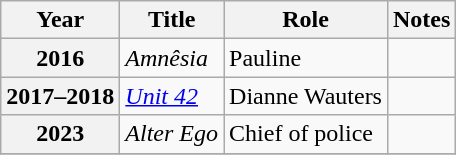<table class="wikitable plainrowheaders sortable">
<tr>
<th scope="col">Year</th>
<th scope="col">Title</th>
<th scope="col">Role</th>
<th scope="col" class="unsortable">Notes</th>
</tr>
<tr>
<th scope="row">2016</th>
<td><em>Amnêsia</em></td>
<td>Pauline</td>
<td></td>
</tr>
<tr>
<th scope="row">2017–2018</th>
<td><em><a href='#'>Unit 42</a></em></td>
<td>Dianne Wauters</td>
<td></td>
</tr>
<tr>
<th scope="row">2023</th>
<td><em>Alter Ego</em></td>
<td>Chief of police</td>
<td></td>
</tr>
<tr>
</tr>
</table>
